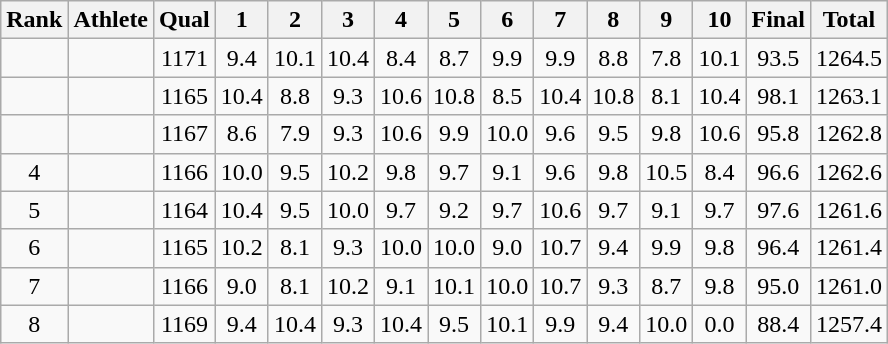<table class="wikitable sortable" style="text-align:center;">
<tr>
<th>Rank</th>
<th>Athlete</th>
<th>Qual</th>
<th>1</th>
<th>2</th>
<th>3</th>
<th>4</th>
<th>5</th>
<th>6</th>
<th>7</th>
<th>8</th>
<th>9</th>
<th>10</th>
<th>Final</th>
<th>Total</th>
</tr>
<tr>
<td></td>
<td style="text-align: left"></td>
<td>1171</td>
<td>9.4</td>
<td>10.1</td>
<td>10.4</td>
<td>8.4</td>
<td>8.7</td>
<td>9.9</td>
<td>9.9</td>
<td>8.8</td>
<td>7.8</td>
<td>10.1</td>
<td>93.5</td>
<td>1264.5</td>
</tr>
<tr>
<td></td>
<td style="text-align: left"></td>
<td>1165</td>
<td>10.4</td>
<td>8.8</td>
<td>9.3</td>
<td>10.6</td>
<td>10.8</td>
<td>8.5</td>
<td>10.4</td>
<td>10.8</td>
<td>8.1</td>
<td>10.4</td>
<td>98.1</td>
<td>1263.1</td>
</tr>
<tr>
<td></td>
<td style="text-align: left"></td>
<td>1167</td>
<td>8.6</td>
<td>7.9</td>
<td>9.3</td>
<td>10.6</td>
<td>9.9</td>
<td>10.0</td>
<td>9.6</td>
<td>9.5</td>
<td>9.8</td>
<td>10.6</td>
<td>95.8</td>
<td>1262.8</td>
</tr>
<tr>
<td>4</td>
<td style="text-align: left"></td>
<td>1166</td>
<td>10.0</td>
<td>9.5</td>
<td>10.2</td>
<td>9.8</td>
<td>9.7</td>
<td>9.1</td>
<td>9.6</td>
<td>9.8</td>
<td>10.5</td>
<td>8.4</td>
<td>96.6</td>
<td>1262.6</td>
</tr>
<tr>
<td>5</td>
<td style="text-align: left"></td>
<td>1164</td>
<td>10.4</td>
<td>9.5</td>
<td>10.0</td>
<td>9.7</td>
<td>9.2</td>
<td>9.7</td>
<td>10.6</td>
<td>9.7</td>
<td>9.1</td>
<td>9.7</td>
<td>97.6</td>
<td>1261.6</td>
</tr>
<tr>
<td>6</td>
<td style="text-align: left"></td>
<td>1165</td>
<td>10.2</td>
<td>8.1</td>
<td>9.3</td>
<td>10.0</td>
<td>10.0</td>
<td>9.0</td>
<td>10.7</td>
<td>9.4</td>
<td>9.9</td>
<td>9.8</td>
<td>96.4</td>
<td>1261.4</td>
</tr>
<tr>
<td>7</td>
<td style="text-align: left"></td>
<td>1166</td>
<td>9.0</td>
<td>8.1</td>
<td>10.2</td>
<td>9.1</td>
<td>10.1</td>
<td>10.0</td>
<td>10.7</td>
<td>9.3</td>
<td>8.7</td>
<td>9.8</td>
<td>95.0</td>
<td>1261.0</td>
</tr>
<tr>
<td>8</td>
<td style="text-align: left"></td>
<td>1169</td>
<td>9.4</td>
<td>10.4</td>
<td>9.3</td>
<td>10.4</td>
<td>9.5</td>
<td>10.1</td>
<td>9.9</td>
<td>9.4</td>
<td>10.0</td>
<td>0.0</td>
<td>88.4</td>
<td>1257.4</td>
</tr>
</table>
